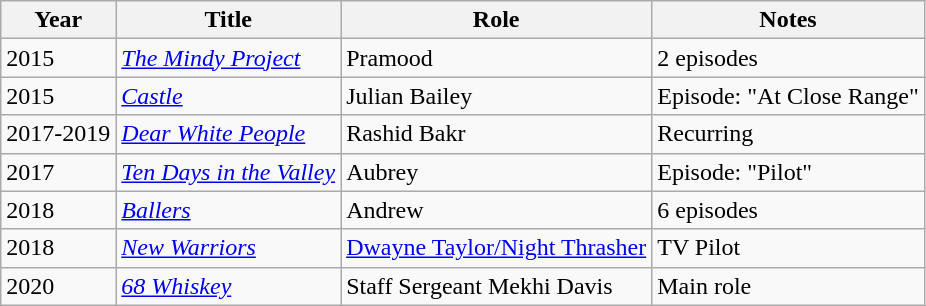<table class="wikitable sortable">
<tr>
<th>Year</th>
<th>Title</th>
<th>Role</th>
<th class="unsortable">Notes</th>
</tr>
<tr>
<td>2015</td>
<td><em><a href='#'>The Mindy Project</a></em></td>
<td>Pramood</td>
<td>2 episodes</td>
</tr>
<tr>
<td>2015</td>
<td><em><a href='#'>Castle</a></em></td>
<td>Julian Bailey</td>
<td>Episode: "At Close Range"</td>
</tr>
<tr>
<td>2017-2019</td>
<td><em><a href='#'>Dear White People</a></em></td>
<td>Rashid Bakr</td>
<td>Recurring</td>
</tr>
<tr>
<td>2017</td>
<td><em><a href='#'>Ten Days in the Valley</a></em></td>
<td>Aubrey</td>
<td>Episode: "Pilot"</td>
</tr>
<tr>
<td>2018</td>
<td><em><a href='#'>Ballers</a></em></td>
<td>Andrew</td>
<td>6 episodes</td>
</tr>
<tr>
<td>2018</td>
<td><em><a href='#'>New Warriors</a></em></td>
<td><a href='#'>Dwayne Taylor/Night Thrasher</a></td>
<td>TV Pilot</td>
</tr>
<tr>
<td>2020</td>
<td><em><a href='#'>68 Whiskey</a></em></td>
<td>Staff Sergeant Mekhi Davis</td>
<td>Main role</td>
</tr>
</table>
